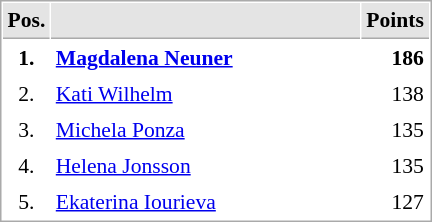<table cellspacing="1" cellpadding="3" style="border:1px solid #AAAAAA;font-size:90%">
<tr bgcolor="#E4E4E4">
<th style="border-bottom:1px solid #AAAAAA" width=10>Pos.</th>
<th style="border-bottom:1px solid #AAAAAA" width=200></th>
<th style="border-bottom:1px solid #AAAAAA" width=20>Points</th>
</tr>
<tr>
<td align="center"><strong>1.</strong></td>
<td> <strong><a href='#'>Magdalena Neuner</a></strong></td>
<td align="right"><strong>186</strong></td>
</tr>
<tr>
<td align="center">2.</td>
<td> <a href='#'>Kati Wilhelm</a></td>
<td align="right">138</td>
</tr>
<tr>
<td align="center">3.</td>
<td> <a href='#'>Michela Ponza</a></td>
<td align="right">135</td>
</tr>
<tr>
<td align="center">4.</td>
<td> <a href='#'>Helena Jonsson</a></td>
<td align="right">135</td>
</tr>
<tr>
<td align="center">5.</td>
<td> <a href='#'>Ekaterina Iourieva</a></td>
<td align="right">127</td>
</tr>
</table>
